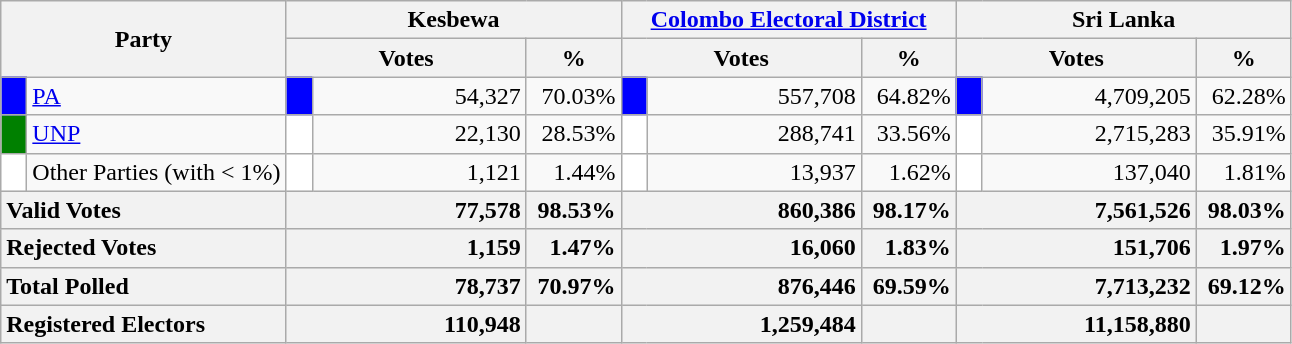<table class="wikitable">
<tr>
<th colspan="2" width="144px"rowspan="2">Party</th>
<th colspan="3" width="216px">Kesbewa</th>
<th colspan="3" width="216px"><a href='#'>Colombo Electoral District</a></th>
<th colspan="3" width="216px">Sri Lanka</th>
</tr>
<tr>
<th colspan="2" width="144px">Votes</th>
<th>%</th>
<th colspan="2" width="144px">Votes</th>
<th>%</th>
<th colspan="2" width="144px">Votes</th>
<th>%</th>
</tr>
<tr>
<td style="background-color:blue;" width="10px"></td>
<td style="text-align:left;"><a href='#'>PA</a></td>
<td style="background-color:blue;" width="10px"></td>
<td style="text-align:right;">54,327</td>
<td style="text-align:right;">70.03%</td>
<td style="background-color:blue;" width="10px"></td>
<td style="text-align:right;">557,708</td>
<td style="text-align:right;">64.82%</td>
<td style="background-color:blue;" width="10px"></td>
<td style="text-align:right;">4,709,205</td>
<td style="text-align:right;">62.28%</td>
</tr>
<tr>
<td style="background-color:green;" width="10px"></td>
<td style="text-align:left;"><a href='#'>UNP</a></td>
<td style="background-color:white;" width="10px"></td>
<td style="text-align:right;">22,130</td>
<td style="text-align:right;">28.53%</td>
<td style="background-color:white;" width="10px"></td>
<td style="text-align:right;">288,741</td>
<td style="text-align:right;">33.56%</td>
<td style="background-color:white;" width="10px"></td>
<td style="text-align:right;">2,715,283</td>
<td style="text-align:right;">35.91%</td>
</tr>
<tr>
<td style="background-color:white;" width="10px"></td>
<td style="text-align:left;">Other Parties (with < 1%)</td>
<td style="background-color:white;" width="10px"></td>
<td style="text-align:right;">1,121</td>
<td style="text-align:right;">1.44%</td>
<td style="background-color:white;" width="10px"></td>
<td style="text-align:right;">13,937</td>
<td style="text-align:right;">1.62%</td>
<td style="background-color:white;" width="10px"></td>
<td style="text-align:right;">137,040</td>
<td style="text-align:right;">1.81%</td>
</tr>
<tr>
<th colspan="2" width="144px"style="text-align:left;">Valid Votes</th>
<th style="text-align:right;"colspan="2" width="144px">77,578</th>
<th style="text-align:right;">98.53%</th>
<th style="text-align:right;"colspan="2" width="144px">860,386</th>
<th style="text-align:right;">98.17%</th>
<th style="text-align:right;"colspan="2" width="144px">7,561,526</th>
<th style="text-align:right;">98.03%</th>
</tr>
<tr>
<th colspan="2" width="144px"style="text-align:left;">Rejected Votes</th>
<th style="text-align:right;"colspan="2" width="144px">1,159</th>
<th style="text-align:right;">1.47%</th>
<th style="text-align:right;"colspan="2" width="144px">16,060</th>
<th style="text-align:right;">1.83%</th>
<th style="text-align:right;"colspan="2" width="144px">151,706</th>
<th style="text-align:right;">1.97%</th>
</tr>
<tr>
<th colspan="2" width="144px"style="text-align:left;">Total Polled</th>
<th style="text-align:right;"colspan="2" width="144px">78,737</th>
<th style="text-align:right;">70.97%</th>
<th style="text-align:right;"colspan="2" width="144px">876,446</th>
<th style="text-align:right;">69.59%</th>
<th style="text-align:right;"colspan="2" width="144px">7,713,232</th>
<th style="text-align:right;">69.12%</th>
</tr>
<tr>
<th colspan="2" width="144px"style="text-align:left;">Registered Electors</th>
<th style="text-align:right;"colspan="2" width="144px">110,948</th>
<th></th>
<th style="text-align:right;"colspan="2" width="144px">1,259,484</th>
<th></th>
<th style="text-align:right;"colspan="2" width="144px">11,158,880</th>
<th></th>
</tr>
</table>
